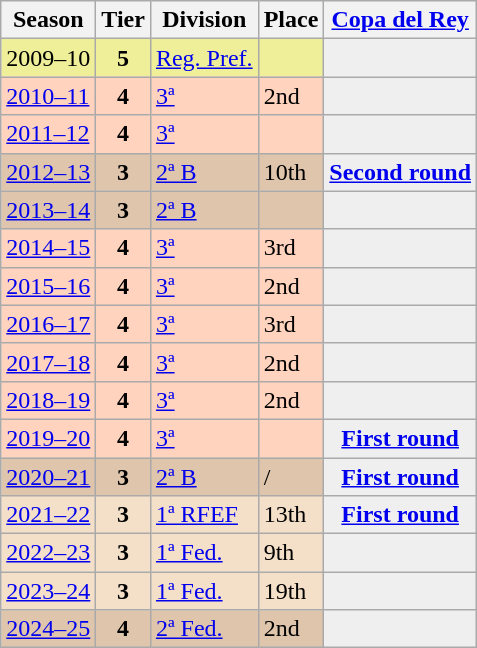<table class="wikitable">
<tr style="background:#f0f6fa;">
<th>Season</th>
<th>Tier</th>
<th>Division</th>
<th>Place</th>
<th><a href='#'>Copa del Rey</a></th>
</tr>
<tr>
<td style="background:#EFEF99;">2009–10</td>
<th style="background:#EFEF99;">5</th>
<td style="background:#EFEF99;"><a href='#'>Reg. Pref.</a></td>
<td style="background:#EFEF99;"></td>
<th style="background:#efefef;"></th>
</tr>
<tr>
<td style="background:#FFD3BD;"><a href='#'>2010–11</a></td>
<th style="background:#FFD3BD;">4</th>
<td style="background:#FFD3BD;"><a href='#'>3ª</a></td>
<td style="background:#FFD3BD;">2nd</td>
<th style="background:#efefef;"></th>
</tr>
<tr>
<td style="background:#FFD3BD;"><a href='#'>2011–12</a></td>
<th style="background:#FFD3BD;">4</th>
<td style="background:#FFD3BD;"><a href='#'>3ª</a></td>
<td style="background:#FFD3BD;"></td>
<th style="background:#efefef;"></th>
</tr>
<tr>
<td style="background:#DEC5AB;"><a href='#'>2012–13</a></td>
<th style="background:#DEC5AB;">3</th>
<td style="background:#DEC5AB;"><a href='#'>2ª B</a></td>
<td style="background:#DEC5AB;">10th</td>
<th style="background:#efefef;"><a href='#'>Second round</a></th>
</tr>
<tr>
<td style="background:#DEC5AB;"><a href='#'>2013–14</a></td>
<th style="background:#DEC5AB;">3</th>
<td style="background:#DEC5AB;"><a href='#'>2ª B</a></td>
<td style="background:#DEC5AB;"></td>
<th style="background:#efefef;"></th>
</tr>
<tr>
<td style="background:#FFD3BD;"><a href='#'>2014–15</a></td>
<th style="background:#FFD3BD;">4</th>
<td style="background:#FFD3BD;"><a href='#'>3ª</a></td>
<td style="background:#FFD3BD;">3rd</td>
<th style="background:#efefef;"></th>
</tr>
<tr>
<td style="background:#FFD3BD;"><a href='#'>2015–16</a></td>
<th style="background:#FFD3BD;">4</th>
<td style="background:#FFD3BD;"><a href='#'>3ª</a></td>
<td style="background:#FFD3BD;">2nd</td>
<th style="background:#efefef;"></th>
</tr>
<tr>
<td style="background:#FFD3BD;"><a href='#'>2016–17</a></td>
<th style="background:#FFD3BD;">4</th>
<td style="background:#FFD3BD;"><a href='#'>3ª</a></td>
<td style="background:#FFD3BD;">3rd</td>
<th style="background:#efefef;"></th>
</tr>
<tr>
<td style="background:#FFD3BD;"><a href='#'>2017–18</a></td>
<th style="background:#FFD3BD;">4</th>
<td style="background:#FFD3BD;"><a href='#'>3ª</a></td>
<td style="background:#FFD3BD;">2nd</td>
<th style="background:#efefef;"></th>
</tr>
<tr>
<td style="background:#FFD3BD;"><a href='#'>2018–19</a></td>
<th style="background:#FFD3BD;">4</th>
<td style="background:#FFD3BD;"><a href='#'>3ª</a></td>
<td style="background:#FFD3BD;">2nd</td>
<th style="background:#efefef;"></th>
</tr>
<tr>
<td style="background:#FFD3BD;"><a href='#'>2019–20</a></td>
<th style="background:#FFD3BD;">4</th>
<td style="background:#FFD3BD;"><a href='#'>3ª</a></td>
<td style="background:#FFD3BD;"></td>
<th style="background:#efefef;"><a href='#'>First round</a></th>
</tr>
<tr>
<td style="background:#DEC5AB;"><a href='#'>2020–21</a></td>
<th style="background:#DEC5AB;">3</th>
<td style="background:#DEC5AB;"><a href='#'>2ª B</a></td>
<td style="background:#DEC5AB;"> / </td>
<th style="background:#efefef;"><a href='#'>First round</a></th>
</tr>
<tr>
<td style="background:#F4DFC8;"><a href='#'>2021–22</a></td>
<th style="background:#F4DFC8;">3</th>
<td style="background:#F4DFC8;"><a href='#'>1ª RFEF</a></td>
<td style="background:#F4DFC8;">13th</td>
<th style="background:#efefef;"><a href='#'>First round</a></th>
</tr>
<tr>
<td style="background:#F4DFC8;"><a href='#'>2022–23</a></td>
<th style="background:#F4DFC8;">3</th>
<td style="background:#F4DFC8;"><a href='#'>1ª Fed.</a></td>
<td style="background:#F4DFC8;">9th</td>
<th style="background:#efefef;"></th>
</tr>
<tr>
<td style="background:#F4DFC8;"><a href='#'>2023–24</a></td>
<th style="background:#F4DFC8;">3</th>
<td style="background:#F4DFC8;"><a href='#'>1ª Fed.</a></td>
<td style="background:#F4DFC8;">19th</td>
<th style="background:#efefef;"></th>
</tr>
<tr>
<td style="background:#DEC5AB;"><a href='#'>2024–25</a></td>
<th style="background:#DEC5AB;">4</th>
<td style="background:#DEC5AB;"><a href='#'>2ª Fed.</a></td>
<td style="background:#DEC5AB;">2nd</td>
<th style="background:#efefef;"></th>
</tr>
</table>
